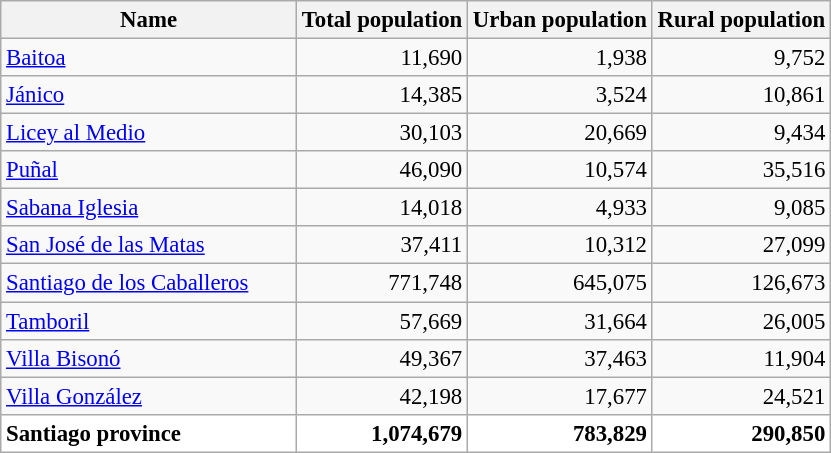<table class="wikitable sortable" style="text-align:right; font-size:95%;">
<tr>
<th width="190px">Name</th>
<th>Total population</th>
<th>Urban population</th>
<th>Rural population</th>
</tr>
<tr>
<td align="left"><a href='#'>Baitoa</a></td>
<td>11,690</td>
<td>1,938</td>
<td>9,752</td>
</tr>
<tr>
<td align="left"><a href='#'>Jánico</a></td>
<td>14,385</td>
<td>3,524</td>
<td>10,861</td>
</tr>
<tr>
<td align="left"><a href='#'>Licey al Medio</a></td>
<td>30,103</td>
<td>20,669</td>
<td>9,434</td>
</tr>
<tr>
<td align="left"><a href='#'>Puñal</a></td>
<td>46,090</td>
<td>10,574</td>
<td>35,516</td>
</tr>
<tr>
<td align="left"><a href='#'>Sabana Iglesia</a></td>
<td>14,018</td>
<td>4,933</td>
<td>9,085</td>
</tr>
<tr>
<td align="left"><a href='#'>San José de las Matas</a></td>
<td>37,411</td>
<td>10,312</td>
<td>27,099</td>
</tr>
<tr>
<td align="left"><a href='#'>Santiago de los Caballeros</a></td>
<td>771,748</td>
<td>645,075</td>
<td>126,673</td>
</tr>
<tr>
<td align="left"><a href='#'>Tamboril</a></td>
<td>57,669</td>
<td>31,664</td>
<td>26,005</td>
</tr>
<tr>
<td align="left"><a href='#'>Villa Bisonó</a></td>
<td>49,367</td>
<td>37,463</td>
<td>11,904</td>
</tr>
<tr>
<td align="left"><a href='#'>Villa González</a></td>
<td>42,198</td>
<td>17,677</td>
<td>24,521</td>
</tr>
<tr style="background:white">
<td align="left"><strong>Santiago province</strong></td>
<td><strong>1,074,679</strong></td>
<td><strong>783,829</strong></td>
<td><strong>290,850</strong></td>
</tr>
</table>
